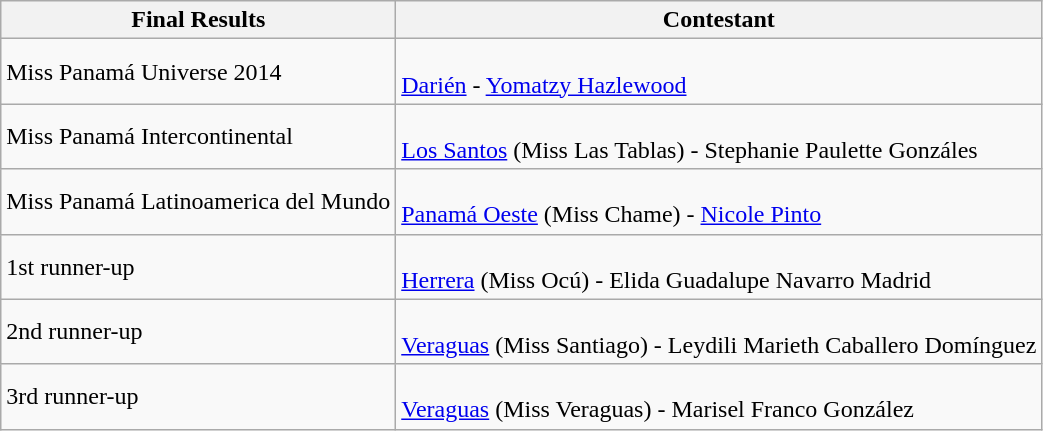<table class="wikitable" border="1">
<tr>
<th>Final Results</th>
<th>Contestant</th>
</tr>
<tr>
<td>Miss Panamá Universe 2014</td>
<td><br><a href='#'>Darién</a> - <a href='#'>Yomatzy Hazlewood</a></td>
</tr>
<tr>
<td>Miss Panamá Intercontinental</td>
<td><br><a href='#'>Los Santos</a> (Miss Las Tablas) - Stephanie Paulette Gonzáles</td>
</tr>
<tr>
<td>Miss Panamá Latinoamerica del Mundo</td>
<td><br><a href='#'>Panamá Oeste</a> (Miss Chame) - <a href='#'>Nicole Pinto</a></td>
</tr>
<tr>
<td>1st runner-up</td>
<td><br><a href='#'>Herrera</a> (Miss Ocú) - Elida Guadalupe Navarro Madrid</td>
</tr>
<tr>
<td>2nd runner-up</td>
<td><br><a href='#'>Veraguas</a> (Miss Santiago) - Leydili Marieth Caballero Domínguez</td>
</tr>
<tr>
<td>3rd runner-up</td>
<td><br><a href='#'>Veraguas</a> (Miss Veraguas) - Marisel Franco González</td>
</tr>
</table>
